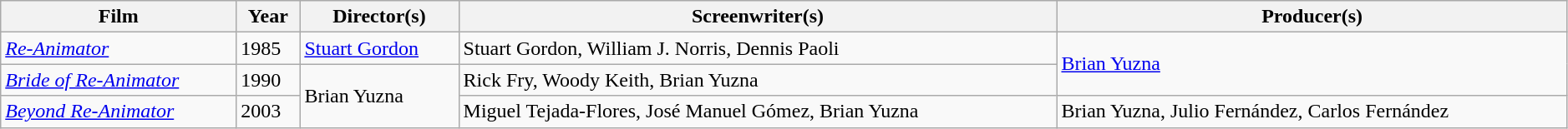<table class="wikitable plainrowheaders" width=99% border="1">
<tr>
<th scope="col">Film</th>
<th scope="col">Year</th>
<th scope="col"><strong>Director(s)</strong></th>
<th scope="col"><strong>Screenwriter(s)</strong></th>
<th scope="col"><strong>Producer(s)</strong></th>
</tr>
<tr>
<td><em><a href='#'>Re-Animator</a></em></td>
<td>1985</td>
<td><a href='#'>Stuart Gordon</a></td>
<td>Stuart Gordon, William J. Norris, Dennis Paoli</td>
<td rowspan="2"><a href='#'>Brian Yuzna</a></td>
</tr>
<tr>
<td><em><a href='#'>Bride of Re-Animator</a></em></td>
<td>1990</td>
<td rowspan="2">Brian Yuzna</td>
<td>Rick Fry, Woody Keith, Brian Yuzna</td>
</tr>
<tr>
<td><em><a href='#'>Beyond Re-Animator</a></em></td>
<td>2003</td>
<td>Miguel Tejada-Flores, José Manuel Gómez, Brian Yuzna</td>
<td>Brian Yuzna, Julio Fernández, Carlos Fernández</td>
</tr>
</table>
